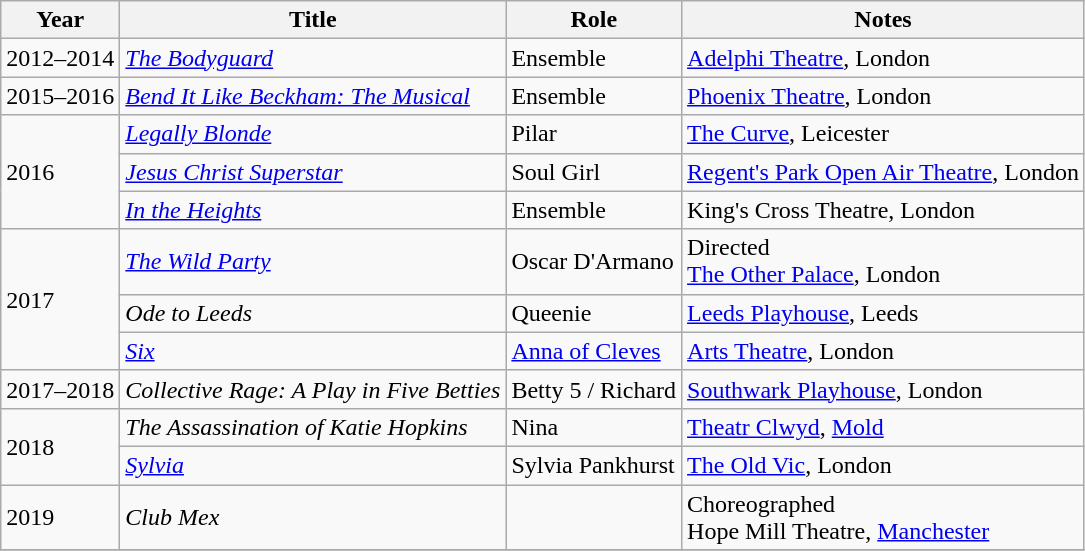<table class="wikitable sortable">
<tr>
<th>Year</th>
<th>Title</th>
<th>Role</th>
<th>Notes</th>
</tr>
<tr>
<td>2012–2014</td>
<td><em><a href='#'>The Bodyguard</a></em></td>
<td>Ensemble</td>
<td><a href='#'>Adelphi Theatre</a>, London</td>
</tr>
<tr>
<td>2015–2016</td>
<td><em><a href='#'>Bend It Like Beckham: The Musical</a></em></td>
<td>Ensemble</td>
<td><a href='#'>Phoenix Theatre</a>, London</td>
</tr>
<tr>
<td rowspan="3">2016</td>
<td><em><a href='#'>Legally Blonde</a></em></td>
<td>Pilar</td>
<td><a href='#'>The Curve</a>, Leicester</td>
</tr>
<tr>
<td><em><a href='#'>Jesus Christ Superstar</a></em></td>
<td>Soul Girl</td>
<td><a href='#'>Regent's Park Open Air Theatre</a>, London</td>
</tr>
<tr>
<td><em><a href='#'>In the Heights</a></em></td>
<td>Ensemble</td>
<td>King's Cross Theatre, London</td>
</tr>
<tr>
<td rowspan="3">2017</td>
<td><em><a href='#'>The Wild Party</a></em></td>
<td>Oscar D'Armano</td>
<td>Directed<br><a href='#'>The Other Palace</a>, London</td>
</tr>
<tr>
<td><em>Ode to Leeds</em></td>
<td>Queenie</td>
<td><a href='#'>Leeds Playhouse</a>, Leeds</td>
</tr>
<tr>
<td><em><a href='#'>Six</a></em></td>
<td><a href='#'>Anna of Cleves</a></td>
<td><a href='#'>Arts Theatre</a>, London</td>
</tr>
<tr>
<td>2017–2018</td>
<td><em>Collective Rage: A Play in Five Betties</em></td>
<td>Betty 5 / Richard</td>
<td><a href='#'>Southwark Playhouse</a>, London</td>
</tr>
<tr>
<td rowspan="2">2018</td>
<td><em>The Assassination of Katie Hopkins</em></td>
<td>Nina</td>
<td><a href='#'>Theatr Clwyd</a>, <a href='#'>Mold</a></td>
</tr>
<tr>
<td><em><a href='#'>Sylvia</a></em></td>
<td>Sylvia Pankhurst</td>
<td><a href='#'>The Old Vic</a>, London</td>
</tr>
<tr>
<td>2019</td>
<td><em>Club Mex</em></td>
<td></td>
<td>Choreographed<br>Hope Mill Theatre, <a href='#'>Manchester</a></td>
</tr>
<tr>
</tr>
</table>
